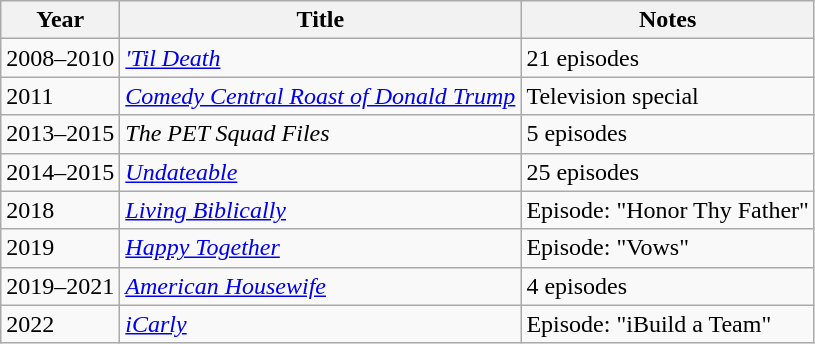<table class="wikitable sortable">
<tr>
<th>Year</th>
<th>Title</th>
<th>Notes</th>
</tr>
<tr>
<td>2008–2010</td>
<td><em><a href='#'>'Til Death</a></em></td>
<td>21 episodes</td>
</tr>
<tr>
<td>2011</td>
<td><em><a href='#'>Comedy Central Roast of Donald Trump</a></em></td>
<td>Television special</td>
</tr>
<tr>
<td>2013–2015</td>
<td><em>The PET Squad Files</em></td>
<td>5 episodes</td>
</tr>
<tr>
<td>2014–2015</td>
<td><em><a href='#'>Undateable</a></em></td>
<td>25 episodes</td>
</tr>
<tr>
<td>2018</td>
<td><em><a href='#'>Living Biblically</a></em></td>
<td>Episode: "Honor Thy Father"</td>
</tr>
<tr>
<td>2019</td>
<td><em><a href='#'>Happy Together</a></em></td>
<td>Episode: "Vows"</td>
</tr>
<tr>
<td>2019–2021</td>
<td><em><a href='#'>American Housewife</a></em></td>
<td>4 episodes</td>
</tr>
<tr>
<td>2022</td>
<td><em><a href='#'>iCarly</a></em></td>
<td>Episode: "iBuild a Team"</td>
</tr>
</table>
